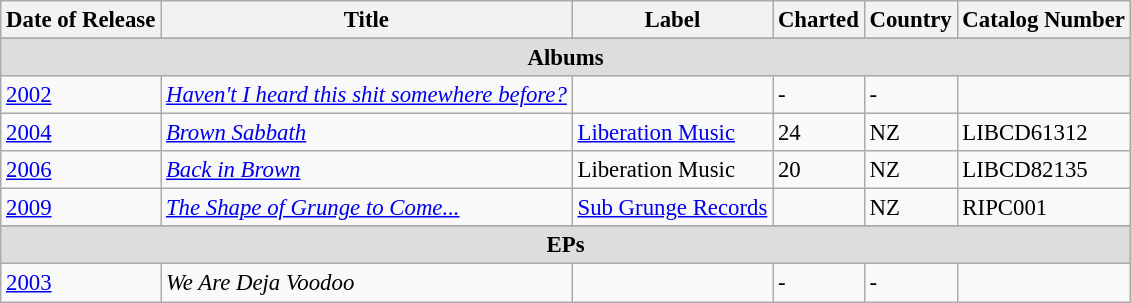<table class="wikitable" style="font-size: 95%;">
<tr>
<th>Date of Release</th>
<th>Title</th>
<th>Label</th>
<th>Charted</th>
<th>Country</th>
<th>Catalog Number</th>
</tr>
<tr>
</tr>
<tr bgcolor="#DDDDDD">
<td colspan=7 align=center><strong>Albums</strong></td>
</tr>
<tr>
<td><a href='#'>2002</a></td>
<td><em><a href='#'>Haven't I heard this shit somewhere before?</a></em></td>
<td></td>
<td>-</td>
<td>-</td>
<td></td>
</tr>
<tr>
<td><a href='#'>2004</a></td>
<td><em><a href='#'>Brown Sabbath</a></em></td>
<td><a href='#'>Liberation Music</a></td>
<td>24</td>
<td>NZ</td>
<td>LIBCD61312</td>
</tr>
<tr>
<td><a href='#'>2006</a></td>
<td><em><a href='#'>Back in Brown</a></em></td>
<td>Liberation Music</td>
<td>20</td>
<td>NZ</td>
<td>LIBCD82135</td>
</tr>
<tr>
<td><a href='#'>2009</a></td>
<td><em><a href='#'>The Shape of Grunge to Come...</a></em></td>
<td><a href='#'>Sub Grunge Records</a></td>
<td></td>
<td>NZ</td>
<td>RIPC001</td>
</tr>
<tr>
</tr>
<tr bgcolor="#DDDDDD">
<td colspan=7 align=center><strong>EPs</strong></td>
</tr>
<tr>
<td><a href='#'>2003</a></td>
<td><em>We Are Deja Voodoo</em></td>
<td></td>
<td>-</td>
<td>-</td>
<td></td>
</tr>
</table>
